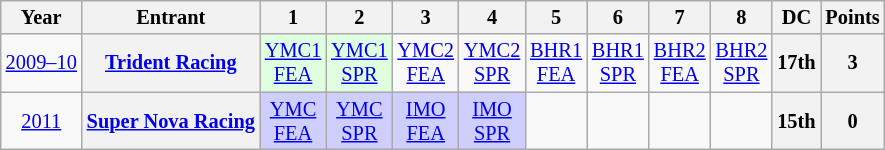<table class="wikitable" style="text-align:center; font-size:85%">
<tr>
<th>Year</th>
<th>Entrant</th>
<th>1</th>
<th>2</th>
<th>3</th>
<th>4</th>
<th>5</th>
<th>6</th>
<th>7</th>
<th>8</th>
<th>DC</th>
<th>Points</th>
</tr>
<tr>
<td nowrap><a href='#'>2009–10</a></td>
<th nowrap><a href='#'>Trident Racing</a></th>
<td style="background:#DFFFDF;"><a href='#'>YMC1<br>FEA</a><br></td>
<td style="background:#DFFFDF;"><a href='#'>YMC1<br>SPR</a><br></td>
<td><a href='#'>YMC2<br>FEA</a></td>
<td><a href='#'>YMC2<br>SPR</a></td>
<td><a href='#'>BHR1<br>FEA</a></td>
<td><a href='#'>BHR1<br>SPR</a></td>
<td><a href='#'>BHR2<br>FEA</a></td>
<td><a href='#'>BHR2<br>SPR</a></td>
<th>17th</th>
<th>3</th>
</tr>
<tr>
<td><a href='#'>2011</a></td>
<th nowrap><a href='#'>Super Nova Racing</a></th>
<td style="background:#CFCFFF;"><a href='#'>YMC<br>FEA</a><br></td>
<td style="background:#CFCFFF;"><a href='#'>YMC<br>SPR</a><br></td>
<td style="background:#CFCFFF;"><a href='#'>IMO<br>FEA</a><br></td>
<td style="background:#CFCFFF;"><a href='#'>IMO<br>SPR</a><br></td>
<td></td>
<td></td>
<td></td>
<td></td>
<th>15th</th>
<th>0</th>
</tr>
</table>
